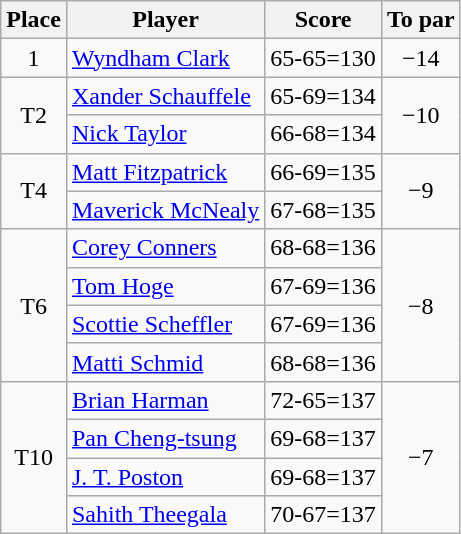<table class="wikitable">
<tr>
<th>Place</th>
<th>Player</th>
<th>Score</th>
<th>To par</th>
</tr>
<tr>
<td align=center>1</td>
<td> <a href='#'>Wyndham Clark</a></td>
<td>65-65=130</td>
<td align=center>−14</td>
</tr>
<tr>
<td rowspan=2 align=center>T2</td>
<td> <a href='#'>Xander Schauffele</a></td>
<td>65-69=134</td>
<td rowspan=2 align=center>−10</td>
</tr>
<tr>
<td> <a href='#'>Nick Taylor</a></td>
<td>66-68=134</td>
</tr>
<tr>
<td rowspan=2 align=center>T4</td>
<td> <a href='#'>Matt Fitzpatrick</a></td>
<td>66-69=135</td>
<td rowspan=2 align=center>−9</td>
</tr>
<tr>
<td> <a href='#'>Maverick McNealy</a></td>
<td>67-68=135</td>
</tr>
<tr>
<td rowspan=4 align=center>T6</td>
<td> <a href='#'>Corey Conners</a></td>
<td>68-68=136</td>
<td rowspan=4 align=center>−8</td>
</tr>
<tr>
<td> <a href='#'>Tom Hoge</a></td>
<td>67-69=136</td>
</tr>
<tr>
<td> <a href='#'>Scottie Scheffler</a></td>
<td>67-69=136</td>
</tr>
<tr>
<td> <a href='#'>Matti Schmid</a></td>
<td>68-68=136</td>
</tr>
<tr>
<td rowspan=4 align=center>T10</td>
<td> <a href='#'>Brian Harman</a></td>
<td>72-65=137</td>
<td rowspan=4 align=center>−7</td>
</tr>
<tr>
<td> <a href='#'>Pan Cheng-tsung</a></td>
<td>69-68=137</td>
</tr>
<tr>
<td> <a href='#'>J. T. Poston</a></td>
<td>69-68=137</td>
</tr>
<tr>
<td> <a href='#'>Sahith Theegala</a></td>
<td>70-67=137</td>
</tr>
</table>
